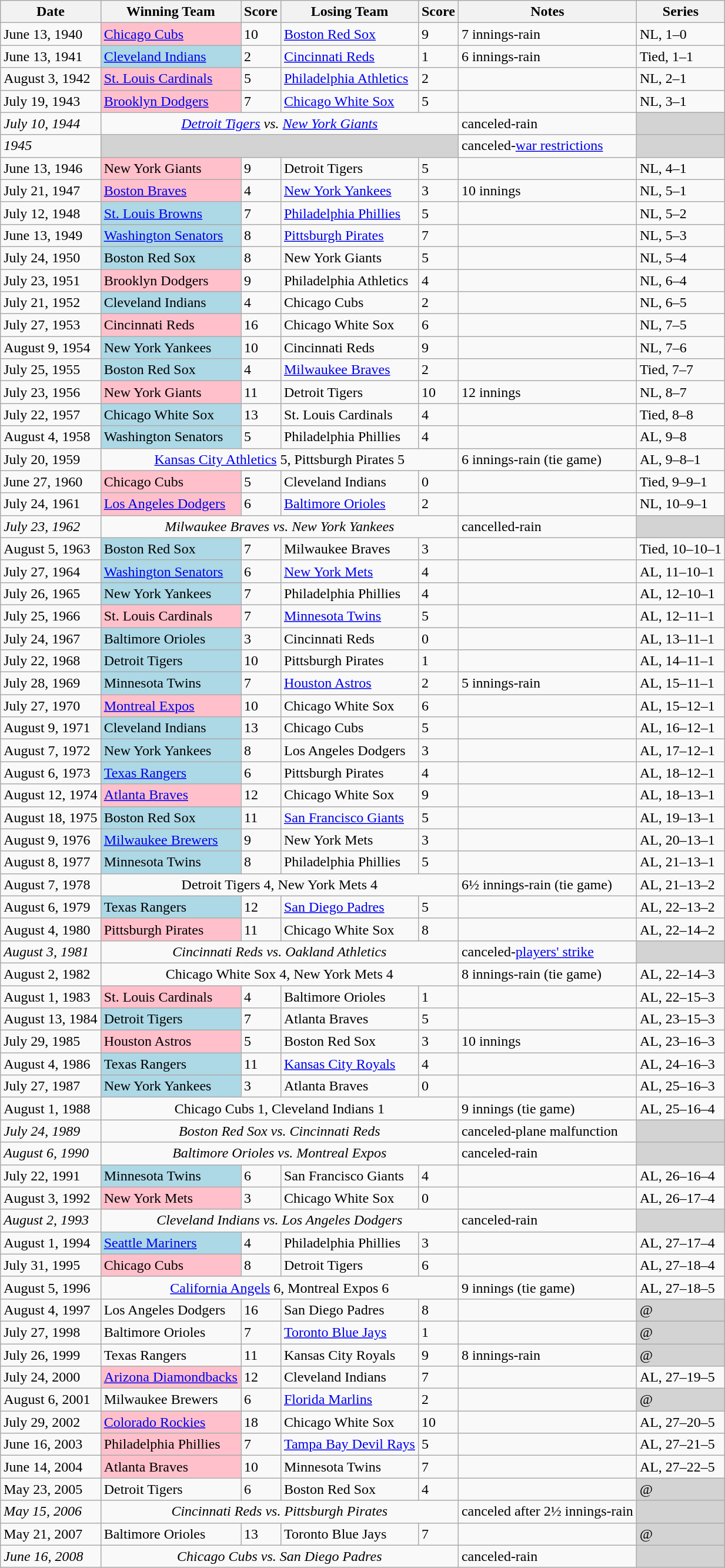<table class="wikitable">
<tr>
<th>Date</th>
<th>Winning Team</th>
<th>Score</th>
<th>Losing Team</th>
<th>Score</th>
<th>Notes</th>
<th>Series</th>
</tr>
<tr>
<td>June 13, 1940</td>
<td bgcolor=pink><a href='#'>Chicago Cubs</a></td>
<td>10</td>
<td><a href='#'>Boston Red Sox</a></td>
<td>9</td>
<td>7 innings-rain</td>
<td>NL, 1–0</td>
</tr>
<tr>
<td>June 13, 1941</td>
<td bgcolor=lightblue><a href='#'>Cleveland Indians</a></td>
<td>2</td>
<td><a href='#'>Cincinnati Reds</a></td>
<td>1</td>
<td>6 innings-rain</td>
<td>Tied, 1–1</td>
</tr>
<tr>
<td>August 3, 1942</td>
<td bgcolor=pink><a href='#'>St. Louis Cardinals</a></td>
<td>5</td>
<td><a href='#'>Philadelphia Athletics</a></td>
<td>2</td>
<td></td>
<td>NL, 2–1</td>
</tr>
<tr>
<td>July 19, 1943</td>
<td bgcolor=pink><a href='#'>Brooklyn Dodgers</a></td>
<td>7</td>
<td><a href='#'>Chicago White Sox</a></td>
<td>5</td>
<td></td>
<td>NL, 3–1</td>
</tr>
<tr>
<td><em>July 10, 1944</em></td>
<td colspan="4" align=center><em><a href='#'>Detroit Tigers</a> vs. <a href='#'>New York Giants</a></em></td>
<td>canceled-rain</td>
<td bgcolor=lightgrey> </td>
</tr>
<tr>
<td><em>1945</em></td>
<td colspan="4" bgcolor=lightgrey> </td>
<td>canceled-<a href='#'>war restrictions</a></td>
<td bgcolor=lightgrey> </td>
</tr>
<tr>
<td>June 13, 1946</td>
<td bgcolor=pink>New York Giants</td>
<td>9</td>
<td>Detroit Tigers</td>
<td>5</td>
<td></td>
<td>NL, 4–1</td>
</tr>
<tr>
<td>July 21, 1947</td>
<td bgcolor=pink><a href='#'>Boston Braves</a></td>
<td>4</td>
<td><a href='#'>New York Yankees</a></td>
<td>3</td>
<td>10 innings</td>
<td>NL, 5–1</td>
</tr>
<tr>
<td>July 12, 1948</td>
<td bgcolor=lightblue><a href='#'>St. Louis Browns</a></td>
<td>7</td>
<td><a href='#'>Philadelphia Phillies</a></td>
<td>5</td>
<td></td>
<td>NL, 5–2</td>
</tr>
<tr>
<td>June 13, 1949</td>
<td bgcolor=lightblue><a href='#'>Washington Senators</a></td>
<td>8</td>
<td><a href='#'>Pittsburgh Pirates</a></td>
<td>7</td>
<td></td>
<td>NL, 5–3</td>
</tr>
<tr>
<td>July 24, 1950</td>
<td bgcolor=lightblue>Boston Red Sox</td>
<td>8</td>
<td>New York Giants</td>
<td>5</td>
<td></td>
<td>NL, 5–4</td>
</tr>
<tr>
<td>July 23, 1951</td>
<td bgcolor=pink>Brooklyn Dodgers</td>
<td>9</td>
<td>Philadelphia Athletics</td>
<td>4</td>
<td></td>
<td>NL, 6–4</td>
</tr>
<tr>
<td>July 21, 1952</td>
<td bgcolor=lightblue>Cleveland Indians</td>
<td>4</td>
<td>Chicago Cubs</td>
<td>2</td>
<td></td>
<td>NL, 6–5</td>
</tr>
<tr>
<td>July 27, 1953</td>
<td bgcolor=pink>Cincinnati Reds</td>
<td>16</td>
<td>Chicago White Sox</td>
<td>6</td>
<td></td>
<td>NL, 7–5</td>
</tr>
<tr>
<td>August 9, 1954</td>
<td bgcolor=lightblue>New York Yankees</td>
<td>10</td>
<td>Cincinnati Reds</td>
<td>9</td>
<td></td>
<td>NL, 7–6</td>
</tr>
<tr>
<td>July 25, 1955</td>
<td bgcolor=lightblue>Boston Red Sox</td>
<td>4</td>
<td><a href='#'>Milwaukee Braves</a></td>
<td>2</td>
<td></td>
<td>Tied, 7–7</td>
</tr>
<tr>
<td>July 23, 1956</td>
<td bgcolor=pink>New York Giants</td>
<td>11</td>
<td>Detroit Tigers</td>
<td>10</td>
<td>12 innings</td>
<td>NL, 8–7</td>
</tr>
<tr>
<td>July 22, 1957</td>
<td bgcolor=lightblue>Chicago White Sox</td>
<td>13</td>
<td>St. Louis Cardinals</td>
<td>4</td>
<td></td>
<td>Tied, 8–8</td>
</tr>
<tr>
<td>August 4, 1958</td>
<td bgcolor=lightblue>Washington Senators</td>
<td>5</td>
<td>Philadelphia Phillies</td>
<td>4</td>
<td></td>
<td>AL, 9–8</td>
</tr>
<tr>
<td>July 20, 1959</td>
<td colspan=4 align=center><a href='#'>Kansas City Athletics</a> 5, Pittsburgh Pirates 5</td>
<td>6 innings-rain (tie game)</td>
<td>AL, 9–8–1</td>
</tr>
<tr>
<td>June 27, 1960</td>
<td bgcolor=pink>Chicago Cubs</td>
<td>5</td>
<td>Cleveland Indians</td>
<td>0</td>
<td></td>
<td>Tied, 9–9–1</td>
</tr>
<tr>
<td>July 24, 1961</td>
<td bgcolor=pink><a href='#'>Los Angeles Dodgers</a></td>
<td>6</td>
<td><a href='#'>Baltimore Orioles</a></td>
<td>2</td>
<td></td>
<td>NL, 10–9–1</td>
</tr>
<tr>
<td><em>July 23, 1962</em></td>
<td colspan="4" align=center><em>Milwaukee Braves vs. New York Yankees</em></td>
<td>cancelled-rain</td>
<td bgcolor=lightgrey> </td>
</tr>
<tr>
<td>August 5, 1963</td>
<td bgcolor=lightblue>Boston Red Sox</td>
<td>7</td>
<td>Milwaukee Braves</td>
<td>3</td>
<td></td>
<td>Tied, 10–10–1</td>
</tr>
<tr>
<td>July 27, 1964</td>
<td bgcolor=lightblue><a href='#'>Washington Senators</a></td>
<td>6</td>
<td><a href='#'>New York Mets</a></td>
<td>4</td>
<td></td>
<td>AL, 11–10–1</td>
</tr>
<tr>
<td>July 26, 1965</td>
<td bgcolor=lightblue>New York Yankees</td>
<td>7</td>
<td>Philadelphia Phillies</td>
<td>4</td>
<td></td>
<td>AL, 12–10–1</td>
</tr>
<tr>
<td>July 25, 1966</td>
<td bgcolor=pink>St. Louis Cardinals</td>
<td>7</td>
<td><a href='#'>Minnesota Twins</a></td>
<td>5</td>
<td></td>
<td>AL, 12–11–1</td>
</tr>
<tr>
<td>July 24, 1967</td>
<td bgcolor=lightblue>Baltimore Orioles</td>
<td>3</td>
<td>Cincinnati Reds</td>
<td>0</td>
<td></td>
<td>AL, 13–11–1</td>
</tr>
<tr>
<td>July 22, 1968</td>
<td bgcolor=lightblue>Detroit Tigers</td>
<td>10</td>
<td>Pittsburgh Pirates</td>
<td>1</td>
<td></td>
<td>AL, 14–11–1</td>
</tr>
<tr>
<td>July 28, 1969</td>
<td bgcolor=lightblue>Minnesota Twins</td>
<td>7</td>
<td><a href='#'>Houston Astros</a></td>
<td>2</td>
<td>5 innings-rain</td>
<td>AL, 15–11–1</td>
</tr>
<tr>
<td>July 27, 1970</td>
<td bgcolor=pink><a href='#'>Montreal Expos</a></td>
<td>10</td>
<td>Chicago White Sox</td>
<td>6</td>
<td></td>
<td>AL, 15–12–1</td>
</tr>
<tr>
<td>August 9, 1971</td>
<td bgcolor=lightblue>Cleveland Indians</td>
<td>13</td>
<td>Chicago Cubs</td>
<td>5</td>
<td></td>
<td>AL, 16–12–1</td>
</tr>
<tr>
<td>August 7, 1972</td>
<td bgcolor=lightblue>New York Yankees</td>
<td>8</td>
<td>Los Angeles Dodgers</td>
<td>3</td>
<td></td>
<td>AL, 17–12–1</td>
</tr>
<tr>
<td>August 6, 1973</td>
<td bgcolor=lightblue><a href='#'>Texas Rangers</a></td>
<td>6</td>
<td>Pittsburgh Pirates</td>
<td>4</td>
<td></td>
<td>AL, 18–12–1</td>
</tr>
<tr>
<td>August 12, 1974</td>
<td bgcolor=pink><a href='#'>Atlanta Braves</a></td>
<td>12</td>
<td>Chicago White Sox</td>
<td>9</td>
<td></td>
<td>AL, 18–13–1</td>
</tr>
<tr>
<td>August 18, 1975</td>
<td bgcolor=lightblue>Boston Red Sox</td>
<td>11</td>
<td><a href='#'>San Francisco Giants</a></td>
<td>5</td>
<td></td>
<td>AL, 19–13–1</td>
</tr>
<tr>
<td>August 9, 1976</td>
<td bgcolor=lightblue><a href='#'>Milwaukee Brewers</a></td>
<td>9</td>
<td>New York Mets</td>
<td>3</td>
<td></td>
<td>AL, 20–13–1</td>
</tr>
<tr>
<td>August 8, 1977</td>
<td bgcolor=lightblue>Minnesota Twins</td>
<td>8</td>
<td>Philadelphia Phillies</td>
<td>5</td>
<td></td>
<td>AL, 21–13–1</td>
</tr>
<tr>
<td>August 7, 1978</td>
<td colspan=4 align=center>Detroit Tigers 4, New York Mets 4</td>
<td>6½ innings-rain (tie game)</td>
<td>AL, 21–13–2</td>
</tr>
<tr>
<td>August 6, 1979</td>
<td bgcolor=lightblue>Texas Rangers</td>
<td>12</td>
<td><a href='#'>San Diego Padres</a></td>
<td>5</td>
<td></td>
<td>AL, 22–13–2</td>
</tr>
<tr>
<td>August 4, 1980</td>
<td bgcolor=pink>Pittsburgh Pirates</td>
<td>11</td>
<td>Chicago White Sox</td>
<td>8</td>
<td></td>
<td>AL, 22–14–2</td>
</tr>
<tr>
<td><em>August 3, 1981</em></td>
<td colspan="4" align=center><em>Cincinnati Reds vs. Oakland Athletics</em> </td>
<td>canceled-<a href='#'>players' strike</a></td>
<td bgcolor=lightgrey> </td>
</tr>
<tr>
<td>August 2, 1982</td>
<td colspan=4 align=center>Chicago White Sox 4, New York Mets 4</td>
<td>8 innings-rain (tie game)</td>
<td>AL, 22–14–3</td>
</tr>
<tr>
<td>August 1, 1983</td>
<td bgcolor=pink>St. Louis Cardinals</td>
<td>4</td>
<td>Baltimore Orioles</td>
<td>1</td>
<td></td>
<td>AL, 22–15–3</td>
</tr>
<tr>
<td>August 13, 1984</td>
<td bgcolor=lightblue>Detroit Tigers</td>
<td>7</td>
<td>Atlanta Braves</td>
<td>5</td>
<td></td>
<td>AL, 23–15–3</td>
</tr>
<tr>
<td>July 29, 1985</td>
<td bgcolor=pink>Houston Astros</td>
<td>5</td>
<td>Boston Red Sox</td>
<td>3</td>
<td>10 innings</td>
<td>AL, 23–16–3</td>
</tr>
<tr>
<td>August 4, 1986</td>
<td bgcolor=lightblue>Texas Rangers</td>
<td>11</td>
<td><a href='#'>Kansas City Royals</a></td>
<td>4</td>
<td></td>
<td>AL, 24–16–3</td>
</tr>
<tr>
<td>July 27, 1987</td>
<td bgcolor=lightblue>New York Yankees</td>
<td>3</td>
<td>Atlanta Braves</td>
<td>0</td>
<td></td>
<td>AL, 25–16–3</td>
</tr>
<tr>
<td>August 1, 1988</td>
<td colspan=4 align=center>Chicago Cubs 1, Cleveland Indians 1</td>
<td>9 innings (tie game)</td>
<td>AL, 25–16–4</td>
</tr>
<tr>
<td><em>July 24, 1989</em></td>
<td colspan="4" align=center><em>Boston Red Sox vs. Cincinnati Reds</em> </td>
<td>canceled-plane malfunction</td>
<td bgcolor=lightgrey> </td>
</tr>
<tr>
<td><em>August 6, 1990</em></td>
<td colspan="4" align=center><em>Baltimore Orioles vs. Montreal Expos</em></td>
<td>canceled-rain</td>
<td bgcolor=lightgrey> </td>
</tr>
<tr>
<td>July 22, 1991</td>
<td bgcolor=lightblue>Minnesota Twins</td>
<td>6</td>
<td>San Francisco Giants</td>
<td>4</td>
<td></td>
<td>AL, 26–16–4</td>
</tr>
<tr>
<td>August 3, 1992</td>
<td bgcolor=pink>New York Mets</td>
<td>3</td>
<td>Chicago White Sox</td>
<td>0</td>
<td></td>
<td>AL, 26–17–4</td>
</tr>
<tr>
<td><em>August 2, 1993</em></td>
<td colspan="4" align=center><em>Cleveland Indians vs. Los Angeles Dodgers</em></td>
<td>canceled-rain</td>
<td bgcolor=lightgrey> </td>
</tr>
<tr>
<td>August 1, 1994</td>
<td bgcolor=lightblue><a href='#'>Seattle Mariners</a></td>
<td>4</td>
<td>Philadelphia Phillies</td>
<td>3</td>
<td></td>
<td>AL, 27–17–4</td>
</tr>
<tr>
<td>July 31, 1995</td>
<td bgcolor=pink>Chicago Cubs</td>
<td>8</td>
<td>Detroit Tigers</td>
<td>6</td>
<td></td>
<td>AL, 27–18–4</td>
</tr>
<tr>
<td>August 5, 1996</td>
<td colspan=4 align=center><a href='#'>California Angels</a> 6, Montreal Expos 6</td>
<td>9 innings (tie game)</td>
<td>AL, 27–18–5</td>
</tr>
<tr>
<td>August 4, 1997</td>
<td>Los Angeles Dodgers</td>
<td>16</td>
<td>San Diego Padres</td>
<td>8</td>
<td></td>
<td bgcolor=lightgrey>@</td>
</tr>
<tr>
<td>July 27, 1998</td>
<td>Baltimore Orioles</td>
<td>7</td>
<td><a href='#'>Toronto Blue Jays</a></td>
<td>1</td>
<td></td>
<td bgcolor=lightgrey>@</td>
</tr>
<tr>
<td>July 26, 1999</td>
<td>Texas Rangers</td>
<td>11</td>
<td>Kansas City Royals</td>
<td>9</td>
<td>8 innings-rain</td>
<td bgcolor=lightgrey>@</td>
</tr>
<tr>
<td>July 24, 2000</td>
<td bgcolor=pink><a href='#'>Arizona Diamondbacks</a></td>
<td>12</td>
<td>Cleveland Indians</td>
<td>7</td>
<td></td>
<td>AL, 27–19–5</td>
</tr>
<tr>
<td>August 6, 2001</td>
<td>Milwaukee Brewers</td>
<td>6</td>
<td><a href='#'>Florida Marlins</a></td>
<td>2</td>
<td></td>
<td bgcolor=lightgrey>@</td>
</tr>
<tr>
<td>July 29, 2002</td>
<td bgcolor=pink><a href='#'>Colorado Rockies</a></td>
<td>18</td>
<td>Chicago White Sox</td>
<td>10</td>
<td></td>
<td>AL, 27–20–5</td>
</tr>
<tr>
<td>June 16, 2003</td>
<td bgcolor=pink>Philadelphia Phillies</td>
<td>7</td>
<td><a href='#'>Tampa Bay Devil Rays</a></td>
<td>5</td>
<td></td>
<td>AL, 27–21–5</td>
</tr>
<tr>
<td>June 14, 2004</td>
<td bgcolor=pink>Atlanta Braves</td>
<td>10</td>
<td>Minnesota Twins</td>
<td>7</td>
<td></td>
<td>AL, 27–22–5</td>
</tr>
<tr>
<td>May 23, 2005</td>
<td>Detroit Tigers</td>
<td>6</td>
<td>Boston Red Sox</td>
<td>4</td>
<td></td>
<td bgcolor=lightgrey>@</td>
</tr>
<tr>
<td><em>May 15, 2006</em></td>
<td colspan="4" align=center><em>Cincinnati Reds vs. Pittsburgh Pirates</em></td>
<td>canceled after 2½ innings-rain</td>
<td bgcolor=lightgrey> </td>
</tr>
<tr>
<td>May 21, 2007</td>
<td>Baltimore Orioles</td>
<td>13</td>
<td>Toronto Blue Jays</td>
<td>7</td>
<td></td>
<td bgcolor=lightgrey>@</td>
</tr>
<tr>
<td><em>June 16, 2008</em></td>
<td colspan="4" align=center><em>Chicago Cubs vs. San Diego Padres</em></td>
<td>canceled-rain</td>
<td bgcolor=lightgrey> </td>
</tr>
</table>
